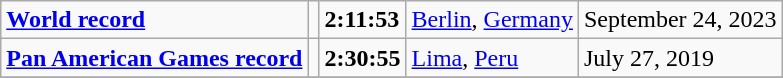<table class="wikitable">
<tr>
<td><strong><a href='#'>World record</a></strong></td>
<td></td>
<td><strong>2:11:53</strong></td>
<td><a href='#'>Berlin</a>, <a href='#'>Germany</a></td>
<td>September 24, 2023</td>
</tr>
<tr>
<td><strong><a href='#'>Pan American Games record</a></strong></td>
<td></td>
<td><strong>2:30:55</strong></td>
<td><a href='#'>Lima</a>, <a href='#'>Peru</a></td>
<td>July 27, 2019</td>
</tr>
<tr>
</tr>
</table>
